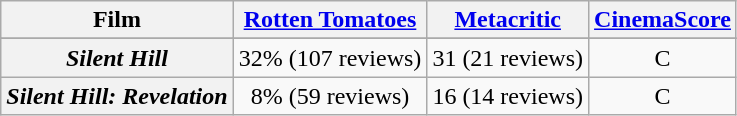<table class="wikitable sortable plainrowheaders" style="text-align:center">
<tr>
<th>Film</th>
<th><a href='#'>Rotten Tomatoes</a></th>
<th><a href='#'>Metacritic</a></th>
<th><a href='#'>CinemaScore</a></th>
</tr>
<tr>
</tr>
<tr>
<th scope="row"><em>Silent Hill</em></th>
<td>32% (107 reviews)</td>
<td>31 (21 reviews)</td>
<td>C</td>
</tr>
<tr>
<th scope="row"><em>Silent Hill: Revelation</em></th>
<td>8% (59 reviews)</td>
<td>16 (14 reviews)</td>
<td>C</td>
</tr>
</table>
